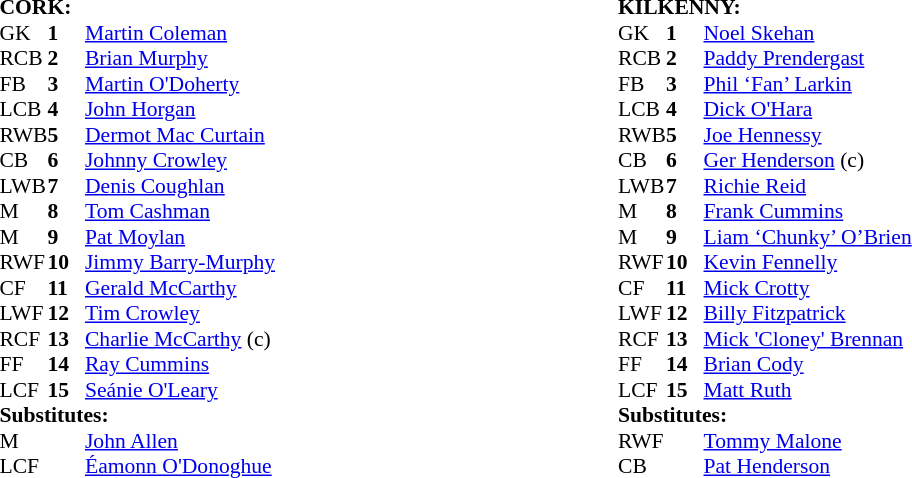<table width="100%">
<tr>
<td valign="top" width="50%"><br><table style="font-size: 90%" cellspacing="0" cellpadding="0" align=center>
<tr>
<td colspan="4"><strong>CORK:</strong></td>
</tr>
<tr>
<th width="25"></th>
<th width="25"></th>
</tr>
<tr>
<td>GK</td>
<td><strong>1</strong></td>
<td><a href='#'>Martin Coleman</a></td>
</tr>
<tr>
<td>RCB</td>
<td><strong>2</strong></td>
<td><a href='#'>Brian Murphy</a></td>
</tr>
<tr>
<td>FB</td>
<td><strong>3</strong></td>
<td><a href='#'>Martin O'Doherty</a></td>
</tr>
<tr>
<td>LCB</td>
<td><strong>4</strong></td>
<td><a href='#'>John Horgan</a></td>
</tr>
<tr>
<td>RWB</td>
<td><strong>5</strong></td>
<td><a href='#'>Dermot Mac Curtain</a></td>
</tr>
<tr>
<td>CB</td>
<td><strong>6</strong></td>
<td><a href='#'>Johnny Crowley</a></td>
</tr>
<tr>
<td>LWB</td>
<td><strong>7</strong></td>
<td><a href='#'>Denis Coughlan</a></td>
</tr>
<tr>
<td>M</td>
<td><strong>8</strong></td>
<td><a href='#'>Tom Cashman</a></td>
</tr>
<tr>
<td>M</td>
<td><strong>9</strong></td>
<td><a href='#'>Pat Moylan</a></td>
</tr>
<tr>
<td>RWF</td>
<td><strong>10</strong></td>
<td><a href='#'>Jimmy Barry-Murphy</a></td>
</tr>
<tr>
<td>CF</td>
<td><strong>11</strong></td>
<td><a href='#'>Gerald McCarthy</a></td>
</tr>
<tr>
<td>LWF</td>
<td><strong>12</strong></td>
<td><a href='#'>Tim Crowley</a></td>
</tr>
<tr>
<td>RCF</td>
<td><strong>13</strong></td>
<td><a href='#'>Charlie McCarthy</a> (c)</td>
</tr>
<tr>
<td>FF</td>
<td><strong>14</strong></td>
<td><a href='#'>Ray Cummins</a></td>
</tr>
<tr>
<td>LCF</td>
<td><strong>15</strong></td>
<td><a href='#'>Seánie O'Leary</a></td>
</tr>
<tr>
<td colspan=4><strong>Substitutes:</strong></td>
</tr>
<tr>
<td>M</td>
<td></td>
<td><a href='#'>John Allen</a></td>
</tr>
<tr>
<td>LCF</td>
<td></td>
<td><a href='#'>Éamonn O'Donoghue</a></td>
</tr>
</table>
</td>
<td valign="top"></td>
<td valign="top" width="50%"><br><table style="font-size: 90%" cellspacing="0" cellpadding="0">
<tr>
<td colspan="4"><strong>KILKENNY:</strong></td>
</tr>
<tr>
<th width="25"></th>
<th width="25"></th>
</tr>
<tr>
<td>GK</td>
<td><strong>1</strong></td>
<td><a href='#'>Noel Skehan</a></td>
</tr>
<tr>
<td>RCB</td>
<td><strong>2</strong></td>
<td><a href='#'>Paddy Prendergast</a></td>
</tr>
<tr>
<td>FB</td>
<td><strong>3</strong></td>
<td><a href='#'>Phil ‘Fan’ Larkin</a></td>
</tr>
<tr>
<td>LCB</td>
<td><strong>4</strong></td>
<td><a href='#'>Dick O'Hara</a></td>
</tr>
<tr>
<td>RWB</td>
<td><strong>5</strong></td>
<td><a href='#'>Joe Hennessy</a></td>
</tr>
<tr>
<td>CB</td>
<td><strong>6</strong></td>
<td><a href='#'>Ger Henderson</a> (c)</td>
</tr>
<tr>
<td>LWB</td>
<td><strong>7</strong></td>
<td><a href='#'>Richie Reid</a></td>
</tr>
<tr>
<td>M</td>
<td><strong>8</strong></td>
<td><a href='#'>Frank Cummins</a></td>
</tr>
<tr>
<td>M</td>
<td><strong>9</strong></td>
<td><a href='#'>Liam ‘Chunky’ O’Brien</a></td>
</tr>
<tr>
<td>RWF</td>
<td><strong>10</strong></td>
<td><a href='#'>Kevin Fennelly</a></td>
</tr>
<tr>
<td>CF</td>
<td><strong>11</strong></td>
<td><a href='#'>Mick Crotty</a></td>
</tr>
<tr>
<td>LWF</td>
<td><strong>12</strong></td>
<td><a href='#'>Billy Fitzpatrick</a></td>
</tr>
<tr>
<td>RCF</td>
<td><strong>13</strong></td>
<td><a href='#'>Mick 'Cloney' Brennan</a></td>
</tr>
<tr>
<td>FF</td>
<td><strong>14</strong></td>
<td><a href='#'>Brian Cody</a></td>
</tr>
<tr>
<td>LCF</td>
<td><strong>15</strong></td>
<td><a href='#'>Matt Ruth</a></td>
</tr>
<tr>
<td colspan=4><strong>Substitutes:</strong></td>
</tr>
<tr>
<td>RWF</td>
<td></td>
<td><a href='#'>Tommy Malone</a></td>
</tr>
<tr>
<td>CB</td>
<td></td>
<td><a href='#'>Pat Henderson</a></td>
</tr>
</table>
</td>
</tr>
</table>
